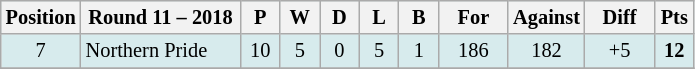<table class="wikitable" style="text-align:center; font-size:85%;">
<tr style="background: #d7ebed;">
<th width="40" abbr="Position">Position</th>
<th width="100">Round 11 – 2018</th>
<th width="20" abbr="Played">P</th>
<th width="20" abbr="Won">W</th>
<th width="20" abbr="Drawn">D</th>
<th width="20" abbr="Lost">L</th>
<th width="20" abbr="Bye">B</th>
<th width="40" abbr="Points for">For</th>
<th width="40" abbr="Points against">Against</th>
<th width="40" abbr="Points difference">Diff</th>
<th width=20 abbr="Points">Pts</th>
</tr>
<tr style="background: #d7ebed;">
<td>7</td>
<td style="text-align:left;"> Northern Pride</td>
<td>10</td>
<td>5</td>
<td>0</td>
<td>5</td>
<td>1</td>
<td>186</td>
<td>182</td>
<td>+5</td>
<td><strong>12</strong></td>
</tr>
<tr>
</tr>
</table>
